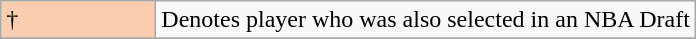<table class="wikitable">
<tr>
<td style="background-color:#FBCEB1; width:6em">†</td>
<td>Denotes player who was also selected in an NBA Draft</td>
</tr>
<tr>
</tr>
</table>
